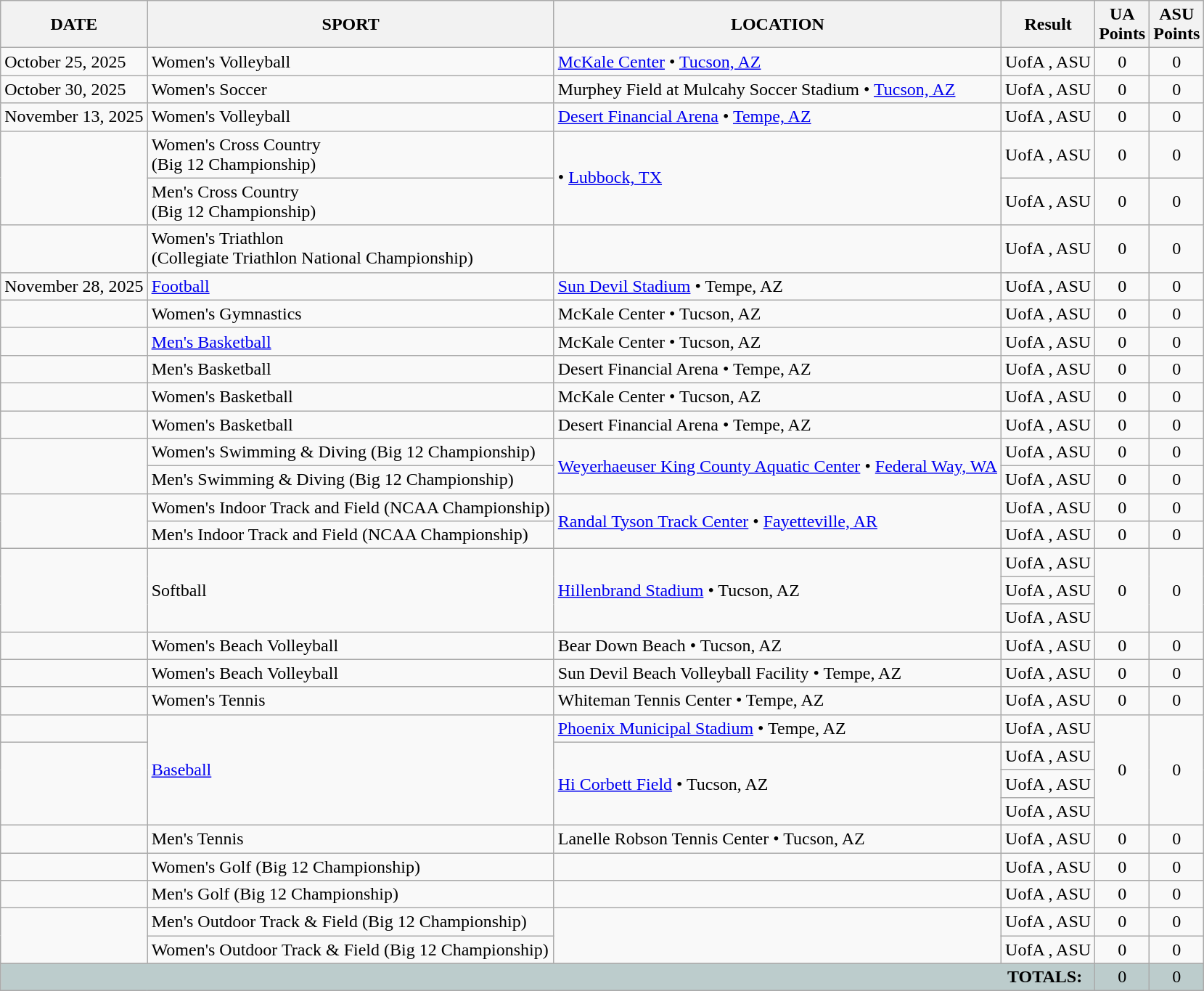<table class=wikitable>
<tr>
<th>DATE</th>
<th>SPORT</th>
<th>LOCATION</th>
<th>Result</th>
<th>UA<br>Points</th>
<th>ASU<br>Points</th>
</tr>
<tr>
<td>October 25, 2025</td>
<td>Women's Volleyball</td>
<td><a href='#'>McKale Center</a> • <a href='#'>Tucson, AZ</a></td>
<td>UofA , ASU</td>
<td align="center">0</td>
<td align="center">0</td>
</tr>
<tr>
<td>October 30, 2025</td>
<td>Women's Soccer</td>
<td>Murphey Field at Mulcahy Soccer Stadium • <a href='#'>Tucson, AZ</a></td>
<td>UofA , ASU</td>
<td align="center">0</td>
<td align="center">0</td>
</tr>
<tr>
<td>November 13, 2025</td>
<td>Women's Volleyball</td>
<td><a href='#'>Desert Financial Arena</a> • <a href='#'>Tempe, AZ</a></td>
<td>UofA , ASU</td>
<td align="center">0</td>
<td align="center">0</td>
</tr>
<tr>
<td rowspan=2></td>
<td>Women's Cross Country<br>(Big 12 Championship)</td>
<td rowspan=2>• <a href='#'>Lubbock, TX</a></td>
<td>UofA , ASU</td>
<td align="center">0</td>
<td align="center">0</td>
</tr>
<tr>
<td>Men's Cross Country<br>(Big 12 Championship)</td>
<td>UofA , ASU</td>
<td align="center">0</td>
<td align="center">0</td>
</tr>
<tr>
<td></td>
<td>Women's Triathlon<br>(Collegiate Triathlon National Championship)</td>
<td></td>
<td>UofA , ASU</td>
<td align="center">0</td>
<td align="center">0</td>
</tr>
<tr>
<td>November 28, 2025</td>
<td><a href='#'>Football</a></td>
<td><a href='#'>Sun Devil Stadium</a> • Tempe, AZ</td>
<td>UofA , ASU</td>
<td align="center">0</td>
<td align="center">0</td>
</tr>
<tr>
<td></td>
<td>Women's Gymnastics</td>
<td>McKale Center • Tucson, AZ</td>
<td>UofA , ASU</td>
<td align="center">0</td>
<td align="center">0</td>
</tr>
<tr>
<td></td>
<td><a href='#'>Men's Basketball</a></td>
<td>McKale Center • Tucson, AZ</td>
<td>UofA , ASU</td>
<td align="center">0</td>
<td align="center">0</td>
</tr>
<tr>
<td></td>
<td>Men's Basketball</td>
<td>Desert Financial Arena • Tempe, AZ</td>
<td>UofA , ASU</td>
<td align="center">0</td>
<td align="center">0</td>
</tr>
<tr>
<td></td>
<td>Women's Basketball</td>
<td>McKale Center • Tucson, AZ</td>
<td>UofA , ASU</td>
<td align="center">0</td>
<td align="center">0</td>
</tr>
<tr>
<td></td>
<td>Women's Basketball</td>
<td>Desert Financial Arena • Tempe, AZ</td>
<td>UofA , ASU</td>
<td align="center">0</td>
<td align="center">0</td>
</tr>
<tr>
<td rowspan="2"></td>
<td>Women's Swimming & Diving (Big 12 Championship)</td>
<td rowspan="2"><a href='#'>Weyerhaeuser King County Aquatic Center</a> • <a href='#'>Federal Way, WA</a></td>
<td>UofA , ASU</td>
<td align="center">0</td>
<td align="center">0</td>
</tr>
<tr>
<td>Men's Swimming & Diving (Big 12 Championship)</td>
<td>UofA , ASU</td>
<td align="center">0</td>
<td align="center">0</td>
</tr>
<tr>
<td rowspan="2"></td>
<td>Women's Indoor Track and Field (NCAA Championship)</td>
<td rowspan="2"><a href='#'>Randal Tyson Track Center</a> • <a href='#'>Fayetteville, AR</a></td>
<td>UofA , ASU</td>
<td align="center">0</td>
<td align="center">0</td>
</tr>
<tr>
<td>Men's Indoor Track and Field (NCAA Championship)</td>
<td>UofA , ASU</td>
<td align="center">0</td>
<td align="center">0</td>
</tr>
<tr>
<td rowspan="3"></td>
<td rowspan="3">Softball</td>
<td rowspan="3"><a href='#'>Hillenbrand Stadium</a> • Tucson, AZ</td>
<td>UofA , ASU</td>
<td rowspan="3" align="center">0</td>
<td rowspan="3" align="center">0</td>
</tr>
<tr>
<td>UofA , ASU</td>
</tr>
<tr>
<td>UofA , ASU</td>
</tr>
<tr>
<td></td>
<td>Women's Beach Volleyball</td>
<td>Bear Down Beach • Tucson, AZ</td>
<td>UofA , ASU</td>
<td align="center">0</td>
<td align="center">0</td>
</tr>
<tr>
<td></td>
<td>Women's Beach Volleyball</td>
<td>Sun Devil Beach Volleyball Facility • Tempe, AZ</td>
<td>UofA , ASU</td>
<td align="center">0</td>
<td align="center">0</td>
</tr>
<tr>
<td></td>
<td>Women's Tennis</td>
<td>Whiteman Tennis Center • Tempe, AZ</td>
<td>UofA , ASU</td>
<td align="center">0</td>
<td align="center">0</td>
</tr>
<tr>
<td></td>
<td rowspan="4"><a href='#'>Baseball</a></td>
<td><a href='#'>Phoenix Municipal Stadium</a> • Tempe, AZ</td>
<td>UofA , ASU</td>
<td rowspan="4" align="center">0</td>
<td rowspan="4" align="center">0</td>
</tr>
<tr>
<td rowspan="3"></td>
<td rowspan="3"><a href='#'>Hi Corbett Field</a> • Tucson, AZ</td>
<td>UofA , ASU</td>
</tr>
<tr>
<td>UofA , ASU</td>
</tr>
<tr>
<td>UofA , ASU</td>
</tr>
<tr>
<td></td>
<td>Men's Tennis</td>
<td>Lanelle Robson Tennis Center • Tucson, AZ</td>
<td>UofA , ASU</td>
<td align="center">0</td>
<td align="center">0</td>
</tr>
<tr>
<td></td>
<td>Women's Golf (Big 12 Championship)</td>
<td></td>
<td>UofA , ASU</td>
<td align="center">0</td>
<td align="center">0</td>
</tr>
<tr>
<td></td>
<td>Men's Golf (Big 12 Championship)</td>
<td></td>
<td>UofA , ASU</td>
<td align="center">0</td>
<td align="center">0</td>
</tr>
<tr>
<td rowspan=2></td>
<td>Men's Outdoor Track & Field (Big 12 Championship)</td>
<td rowspan=2></td>
<td>UofA , ASU</td>
<td align="center">0</td>
<td align="center">0</td>
</tr>
<tr>
<td>Women's Outdoor Track & Field (Big 12 Championship)</td>
<td>UofA , ASU</td>
<td align="center">0</td>
<td align="center">0</td>
</tr>
<tr>
</tr>
<tr style="background:#bccccc;">
<td colspan="4" style="text-align:right;"><strong>TOTALS:</strong>  </td>
<td style="text-align:center;">0</td>
<td style="text-align:center;">0</td>
</tr>
</table>
